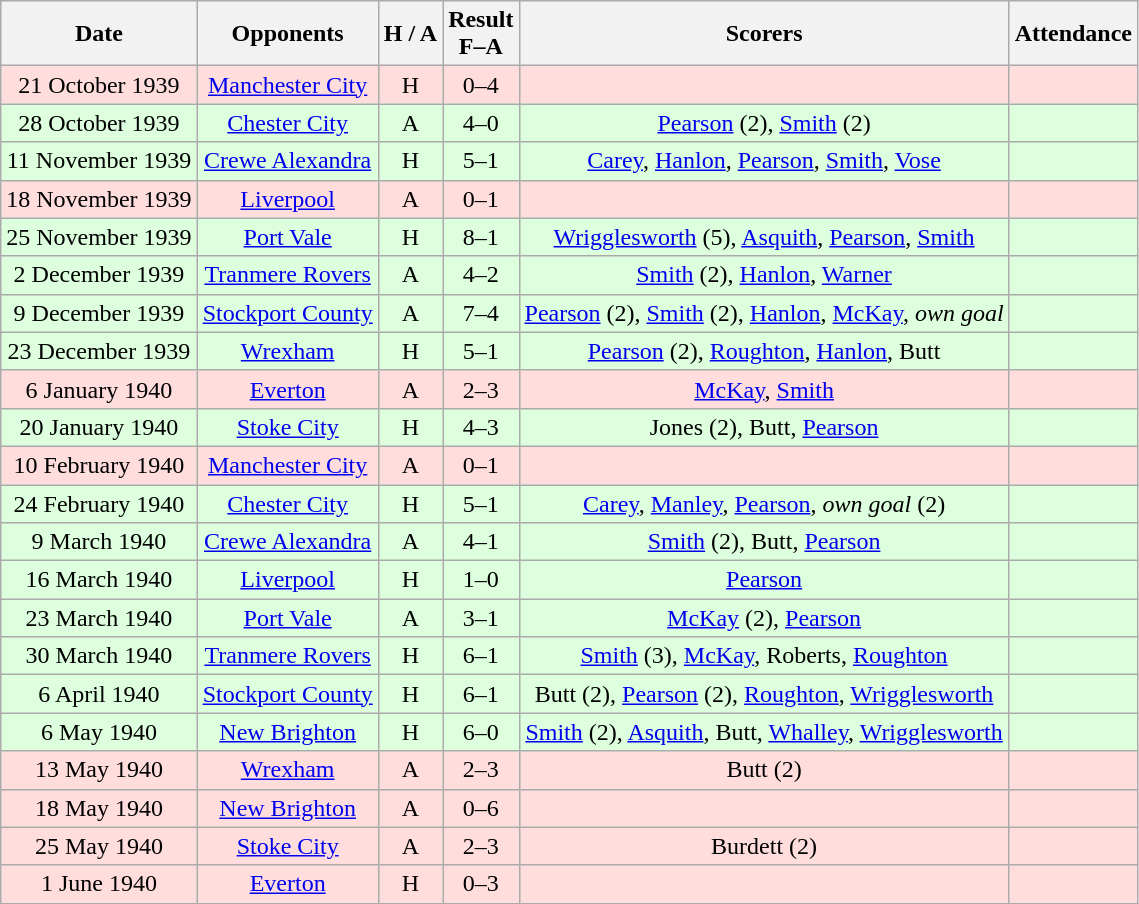<table class="wikitable" style="text-align:center">
<tr>
<th>Date</th>
<th>Opponents</th>
<th>H / A</th>
<th>Result<br>F–A</th>
<th>Scorers</th>
<th>Attendance</th>
</tr>
<tr bgcolor="#ffdddd">
<td>21 October 1939</td>
<td><a href='#'>Manchester City</a></td>
<td>H</td>
<td>0–4</td>
<td></td>
<td></td>
</tr>
<tr bgcolor="#ddffdd">
<td>28 October 1939</td>
<td><a href='#'>Chester City</a></td>
<td>A</td>
<td>4–0</td>
<td><a href='#'>Pearson</a> (2), <a href='#'>Smith</a> (2)</td>
<td></td>
</tr>
<tr bgcolor="#ddffdd">
<td>11 November 1939</td>
<td><a href='#'>Crewe Alexandra</a></td>
<td>H</td>
<td>5–1</td>
<td><a href='#'>Carey</a>, <a href='#'>Hanlon</a>, <a href='#'>Pearson</a>, <a href='#'>Smith</a>, <a href='#'>Vose</a></td>
<td></td>
</tr>
<tr bgcolor="#ffdddd">
<td>18 November 1939</td>
<td><a href='#'>Liverpool</a></td>
<td>A</td>
<td>0–1</td>
<td></td>
<td></td>
</tr>
<tr bgcolor="#ddffdd">
<td>25 November 1939</td>
<td><a href='#'>Port Vale</a></td>
<td>H</td>
<td>8–1</td>
<td><a href='#'>Wrigglesworth</a> (5), <a href='#'>Asquith</a>, <a href='#'>Pearson</a>, <a href='#'>Smith</a></td>
<td></td>
</tr>
<tr bgcolor="#ddffdd">
<td>2 December 1939</td>
<td><a href='#'>Tranmere Rovers</a></td>
<td>A</td>
<td>4–2</td>
<td><a href='#'>Smith</a> (2), <a href='#'>Hanlon</a>, <a href='#'>Warner</a></td>
<td></td>
</tr>
<tr bgcolor="#ddffdd">
<td>9 December 1939</td>
<td><a href='#'>Stockport County</a></td>
<td>A</td>
<td>7–4</td>
<td><a href='#'>Pearson</a> (2), <a href='#'>Smith</a> (2), <a href='#'>Hanlon</a>, <a href='#'>McKay</a>, <em>own goal</em></td>
<td></td>
</tr>
<tr bgcolor="#ddffdd">
<td>23 December 1939</td>
<td><a href='#'>Wrexham</a></td>
<td>H</td>
<td>5–1</td>
<td><a href='#'>Pearson</a> (2), <a href='#'>Roughton</a>, <a href='#'>Hanlon</a>, Butt</td>
<td></td>
</tr>
<tr bgcolor="#ffdddd">
<td>6 January 1940</td>
<td><a href='#'>Everton</a></td>
<td>A</td>
<td>2–3</td>
<td><a href='#'>McKay</a>, <a href='#'>Smith</a></td>
<td></td>
</tr>
<tr bgcolor="#ddffdd">
<td>20 January 1940</td>
<td><a href='#'>Stoke City</a></td>
<td>H</td>
<td>4–3</td>
<td>Jones (2), Butt, <a href='#'>Pearson</a></td>
<td></td>
</tr>
<tr bgcolor="#ffdddd">
<td>10 February 1940</td>
<td><a href='#'>Manchester City</a></td>
<td>A</td>
<td>0–1</td>
<td></td>
<td></td>
</tr>
<tr bgcolor="#ddffdd">
<td>24 February 1940</td>
<td><a href='#'>Chester City</a></td>
<td>H</td>
<td>5–1</td>
<td><a href='#'>Carey</a>, <a href='#'>Manley</a>, <a href='#'>Pearson</a>, <em>own goal</em> (2)</td>
<td></td>
</tr>
<tr bgcolor="#ddffdd">
<td>9 March 1940</td>
<td><a href='#'>Crewe Alexandra</a></td>
<td>A</td>
<td>4–1</td>
<td><a href='#'>Smith</a> (2), Butt, <a href='#'>Pearson</a></td>
<td></td>
</tr>
<tr bgcolor="#ddffdd">
<td>16 March 1940</td>
<td><a href='#'>Liverpool</a></td>
<td>H</td>
<td>1–0</td>
<td><a href='#'>Pearson</a></td>
<td></td>
</tr>
<tr bgcolor="#ddffdd">
<td>23 March 1940</td>
<td><a href='#'>Port Vale</a></td>
<td>A</td>
<td>3–1</td>
<td><a href='#'>McKay</a> (2), <a href='#'>Pearson</a></td>
<td></td>
</tr>
<tr bgcolor="#ddffdd">
<td>30 March 1940</td>
<td><a href='#'>Tranmere Rovers</a></td>
<td>H</td>
<td>6–1</td>
<td><a href='#'>Smith</a> (3), <a href='#'>McKay</a>, Roberts, <a href='#'>Roughton</a></td>
<td></td>
</tr>
<tr bgcolor="#ddffdd">
<td>6 April 1940</td>
<td><a href='#'>Stockport County</a></td>
<td>H</td>
<td>6–1</td>
<td>Butt (2), <a href='#'>Pearson</a> (2), <a href='#'>Roughton</a>, <a href='#'>Wrigglesworth</a></td>
<td></td>
</tr>
<tr bgcolor="#ddffdd">
<td>6 May 1940</td>
<td><a href='#'>New Brighton</a></td>
<td>H</td>
<td>6–0</td>
<td><a href='#'>Smith</a> (2), <a href='#'>Asquith</a>, Butt, <a href='#'>Whalley</a>, <a href='#'>Wrigglesworth</a></td>
<td></td>
</tr>
<tr bgcolor="#ffdddd">
<td>13 May 1940</td>
<td><a href='#'>Wrexham</a></td>
<td>A</td>
<td>2–3</td>
<td>Butt (2)</td>
<td></td>
</tr>
<tr bgcolor="#ffdddd">
<td>18 May 1940</td>
<td><a href='#'>New Brighton</a></td>
<td>A</td>
<td>0–6</td>
<td></td>
<td></td>
</tr>
<tr bgcolor="#ffdddd">
<td>25 May 1940</td>
<td><a href='#'>Stoke City</a></td>
<td>A</td>
<td>2–3</td>
<td>Burdett (2)</td>
<td></td>
</tr>
<tr bgcolor="#ffdddd">
<td>1 June 1940</td>
<td><a href='#'>Everton</a></td>
<td>H</td>
<td>0–3</td>
<td></td>
<td></td>
</tr>
</table>
